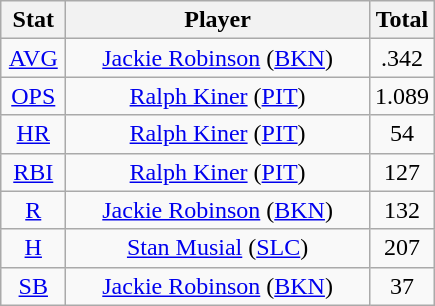<table class="wikitable" style="text-align:center;">
<tr>
<th style="width:15%;">Stat</th>
<th>Player</th>
<th style="width:15%;">Total</th>
</tr>
<tr>
<td><a href='#'>AVG</a></td>
<td><a href='#'>Jackie Robinson</a> (<a href='#'>BKN</a>)</td>
<td>.342</td>
</tr>
<tr>
<td><a href='#'>OPS</a></td>
<td><a href='#'>Ralph Kiner</a> (<a href='#'>PIT</a>)</td>
<td>1.089</td>
</tr>
<tr>
<td><a href='#'>HR</a></td>
<td><a href='#'>Ralph Kiner</a> (<a href='#'>PIT</a>)</td>
<td>54</td>
</tr>
<tr>
<td><a href='#'>RBI</a></td>
<td><a href='#'>Ralph Kiner</a> (<a href='#'>PIT</a>)</td>
<td>127</td>
</tr>
<tr>
<td><a href='#'>R</a></td>
<td><a href='#'>Jackie Robinson</a> (<a href='#'>BKN</a>)</td>
<td>132</td>
</tr>
<tr>
<td><a href='#'>H</a></td>
<td><a href='#'>Stan Musial</a> (<a href='#'>SLC</a>)</td>
<td>207</td>
</tr>
<tr>
<td><a href='#'>SB</a></td>
<td><a href='#'>Jackie Robinson</a> (<a href='#'>BKN</a>)</td>
<td>37</td>
</tr>
</table>
